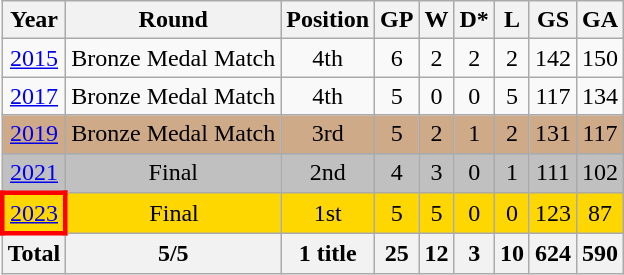<table class="wikitable" style="text-align: center;">
<tr>
<th>Year</th>
<th>Round</th>
<th>Position</th>
<th>GP</th>
<th>W</th>
<th>D*</th>
<th>L</th>
<th>GS</th>
<th>GA</th>
</tr>
<tr>
<td> <a href='#'>2015</a></td>
<td>Bronze Medal Match</td>
<td>4th</td>
<td>6</td>
<td>2</td>
<td>2</td>
<td>2</td>
<td>142</td>
<td>150</td>
</tr>
<tr>
<td> <a href='#'>2017</a></td>
<td>Bronze Medal Match</td>
<td>4th</td>
<td>5</td>
<td>0</td>
<td>0</td>
<td>5</td>
<td>117</td>
<td>134</td>
</tr>
<tr style="background:#cfaa88;">
<td> <a href='#'>2019</a></td>
<td>Bronze Medal Match</td>
<td>3rd</td>
<td>5</td>
<td>2</td>
<td>1</td>
<td>2</td>
<td>131</td>
<td>117</td>
</tr>
<tr style="background:silver;">
<td> <a href='#'>2021</a></td>
<td>Final</td>
<td>2nd</td>
<td>4</td>
<td>3</td>
<td>0</td>
<td>1</td>
<td>111</td>
<td>102</td>
</tr>
<tr style="background:gold;">
<td style="border: 3px solid red"> <a href='#'>2023</a></td>
<td>Final</td>
<td>1st</td>
<td>5</td>
<td>5</td>
<td>0</td>
<td>0</td>
<td>123</td>
<td>87</td>
</tr>
<tr>
<th>Total</th>
<th>5/5</th>
<th>1 title</th>
<th>25</th>
<th>12</th>
<th>3</th>
<th>10</th>
<th>624</th>
<th>590</th>
</tr>
</table>
